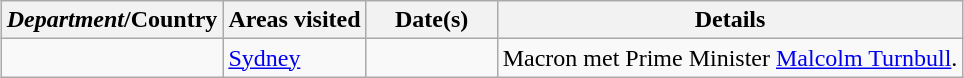<table class="wikitable sortable outercollapse" style="margin: 1em auto 1em auto">
<tr>
<th><em>Department</em>/Country</th>
<th>Areas visited</th>
<th width=80>Date(s)</th>
<th>Details</th>
</tr>
<tr>
<td></td>
<td><a href='#'>Sydney</a></td>
<td></td>
<td>Macron met Prime Minister <a href='#'>Malcolm Turnbull</a>.</td>
</tr>
</table>
